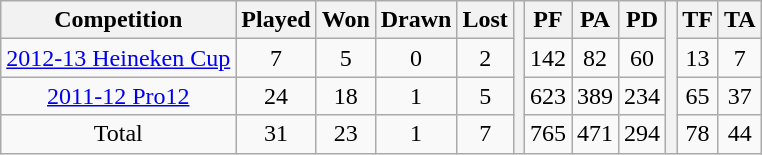<table class="wikitable">
<tr>
<th>Competition</th>
<th>Played</th>
<th>Won</th>
<th>Drawn</th>
<th>Lost</th>
<th rowspan="4"></th>
<th>PF</th>
<th>PA</th>
<th>PD</th>
<th rowspan="4"></th>
<th>TF</th>
<th>TA</th>
</tr>
<tr align=center>
<td><a href='#'>2012-13 Heineken Cup</a></td>
<td>7</td>
<td>5</td>
<td>0</td>
<td>2</td>
<td>142</td>
<td>82</td>
<td>60</td>
<td>13</td>
<td>7</td>
</tr>
<tr align=center>
<td><a href='#'>2011-12 Pro12</a></td>
<td>24</td>
<td>18</td>
<td>1</td>
<td>5</td>
<td>623</td>
<td>389</td>
<td>234</td>
<td>65</td>
<td>37</td>
</tr>
<tr align=center>
<td>Total</td>
<td>31</td>
<td>23</td>
<td>1</td>
<td>7</td>
<td>765</td>
<td>471</td>
<td>294</td>
<td>78</td>
<td>44</td>
</tr>
</table>
